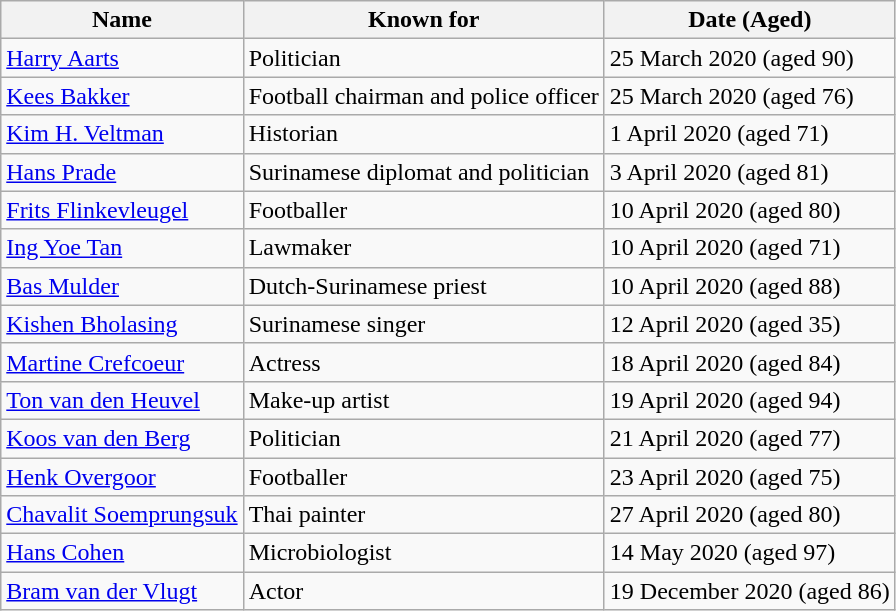<table class="wikitable">
<tr>
<th>Name</th>
<th>Known for</th>
<th>Date (Aged)</th>
</tr>
<tr>
<td><a href='#'>Harry Aarts</a></td>
<td>Politician</td>
<td>25 March 2020 (aged 90)</td>
</tr>
<tr>
<td><a href='#'>Kees Bakker</a></td>
<td>Football chairman and police officer</td>
<td>25 March 2020 (aged 76)</td>
</tr>
<tr>
<td><a href='#'>Kim H. Veltman</a></td>
<td>Historian</td>
<td>1 April 2020 (aged 71)</td>
</tr>
<tr>
<td><a href='#'>Hans Prade</a></td>
<td>Surinamese diplomat and politician</td>
<td>3 April 2020 (aged 81)</td>
</tr>
<tr>
<td><a href='#'>Frits Flinkevleugel</a></td>
<td>Footballer</td>
<td>10 April 2020 (aged 80)</td>
</tr>
<tr>
<td><a href='#'>Ing Yoe Tan</a></td>
<td>Lawmaker</td>
<td>10 April 2020 (aged 71)</td>
</tr>
<tr>
<td><a href='#'>Bas Mulder</a></td>
<td>Dutch-Surinamese priest</td>
<td>10 April 2020 (aged 88)</td>
</tr>
<tr>
<td><a href='#'>Kishen Bholasing</a></td>
<td>Surinamese singer</td>
<td>12 April 2020 (aged 35)</td>
</tr>
<tr>
<td><a href='#'>Martine Crefcoeur</a></td>
<td>Actress</td>
<td>18 April 2020 (aged 84)</td>
</tr>
<tr>
<td><a href='#'>Ton van den Heuvel</a></td>
<td>Make-up artist</td>
<td>19 April 2020 (aged 94)</td>
</tr>
<tr>
<td><a href='#'>Koos van den Berg</a></td>
<td>Politician</td>
<td>21 April 2020 (aged 77)</td>
</tr>
<tr>
<td><a href='#'>Henk Overgoor</a></td>
<td>Footballer</td>
<td>23 April 2020 (aged 75)</td>
</tr>
<tr>
<td><a href='#'>Chavalit Soemprungsuk</a></td>
<td>Thai painter</td>
<td>27 April 2020 (aged 80)</td>
</tr>
<tr>
<td><a href='#'>Hans Cohen</a></td>
<td>Microbiologist</td>
<td>14 May 2020 (aged 97)</td>
</tr>
<tr>
<td><a href='#'>Bram van der Vlugt</a></td>
<td>Actor</td>
<td>19 December 2020 (aged 86)</td>
</tr>
</table>
